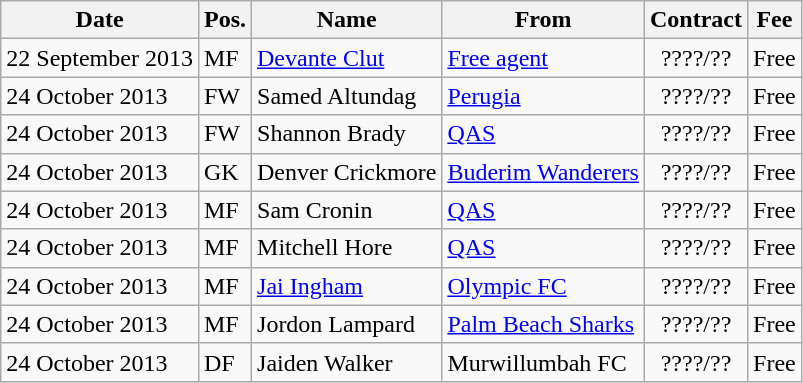<table class="wikitable sortable">
<tr>
<th>Date</th>
<th>Pos.</th>
<th>Name</th>
<th>From</th>
<th>Contract</th>
<th>Fee</th>
</tr>
<tr>
<td>22 September 2013</td>
<td>MF</td>
<td> <a href='#'>Devante Clut</a></td>
<td><a href='#'>Free agent</a></td>
<td style="text-align:center;">????/??</td>
<td>Free</td>
</tr>
<tr>
<td>24 October 2013</td>
<td>FW</td>
<td> Samed Altundag</td>
<td> <a href='#'>Perugia</a></td>
<td style="text-align:center;">????/??</td>
<td>Free</td>
</tr>
<tr>
<td>24 October 2013</td>
<td>FW</td>
<td> Shannon Brady</td>
<td> <a href='#'>QAS</a></td>
<td style="text-align:center;">????/??</td>
<td>Free</td>
</tr>
<tr>
<td>24 October 2013</td>
<td>GK</td>
<td> Denver Crickmore</td>
<td> <a href='#'>Buderim Wanderers</a></td>
<td style="text-align:center;">????/??</td>
<td>Free</td>
</tr>
<tr>
<td>24 October 2013</td>
<td>MF</td>
<td> Sam Cronin</td>
<td> <a href='#'>QAS</a></td>
<td style="text-align:center;">????/??</td>
<td>Free</td>
</tr>
<tr>
<td>24 October 2013</td>
<td>MF</td>
<td> Mitchell Hore</td>
<td> <a href='#'>QAS</a></td>
<td style="text-align:center;">????/??</td>
<td>Free</td>
</tr>
<tr>
<td>24 October 2013</td>
<td>MF</td>
<td> <a href='#'>Jai Ingham</a></td>
<td> <a href='#'>Olympic FC</a></td>
<td style="text-align:center;">????/??</td>
<td>Free</td>
</tr>
<tr>
<td>24 October 2013</td>
<td>MF</td>
<td> Jordon Lampard</td>
<td> <a href='#'>Palm Beach Sharks</a></td>
<td style="text-align:center;">????/??</td>
<td>Free</td>
</tr>
<tr>
<td>24 October 2013</td>
<td>DF</td>
<td> Jaiden Walker</td>
<td> Murwillumbah FC</td>
<td style="text-align:center;">????/??</td>
<td>Free</td>
</tr>
</table>
